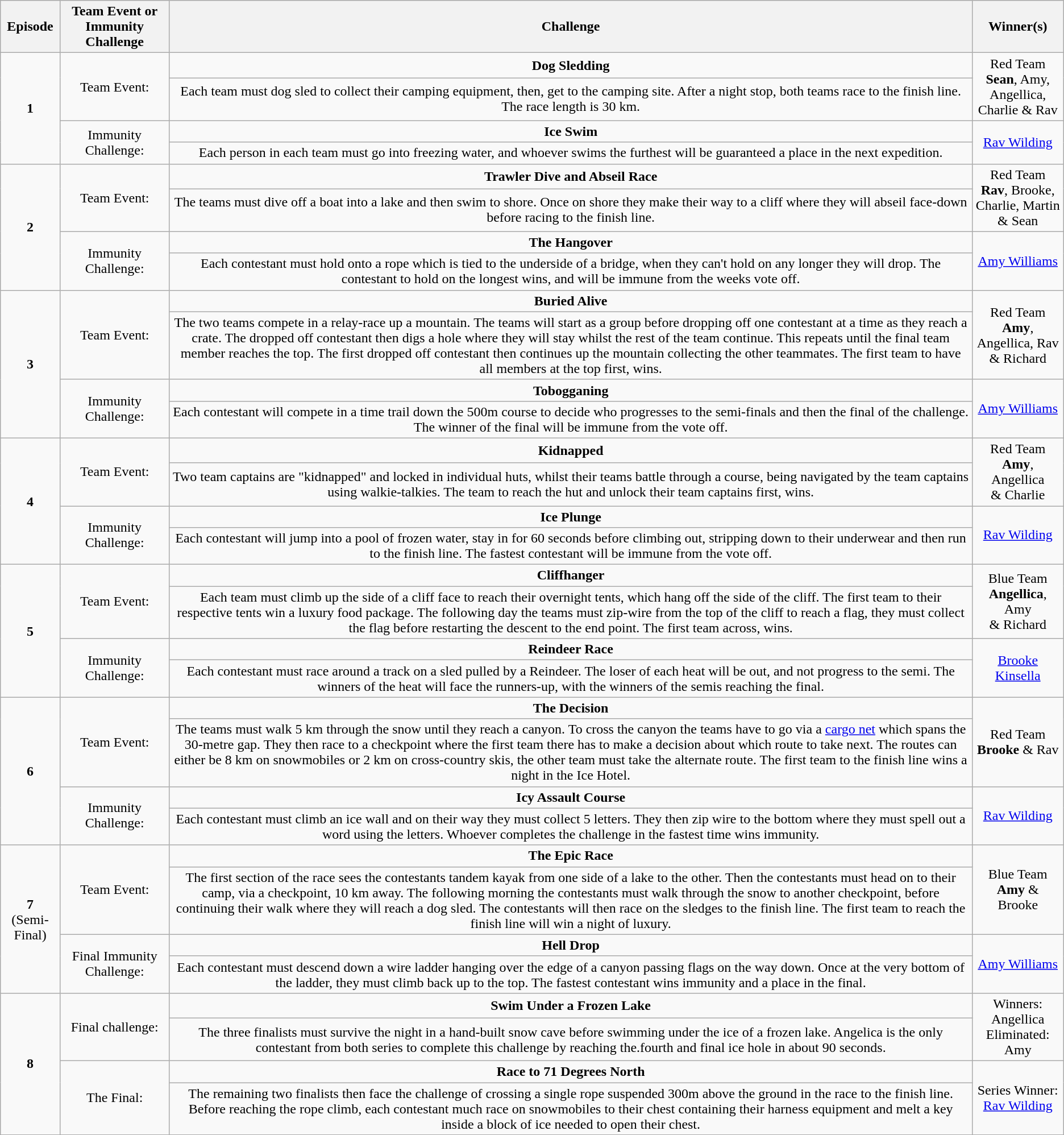<table class="wikitable" style="text-align:center">
<tr>
<th>Episode</th>
<th>Team Event or Immunity Challenge</th>
<th>Challenge</th>
<th width="100">Winner(s)</th>
</tr>
<tr>
<td rowspan="4"><strong>1</strong></td>
<td rowspan="2">Team Event:</td>
<td><strong>Dog Sledding</strong></td>
<td rowspan="2"><span>Red Team</span><br><strong>Sean</strong>, Amy, Angellica, Charlie & Rav</td>
</tr>
<tr>
<td>Each team must dog sled to collect their camping equipment, then, get to the camping site. After a night stop, both teams race to the finish line. The race length is 30 km.</td>
</tr>
<tr>
<td rowspan="2">Immunity Challenge:</td>
<td><strong>Ice Swim</strong></td>
<td rowspan="2"><span><a href='#'>Rav Wilding</a></span></td>
</tr>
<tr>
<td>Each person in each team must go into freezing water, and whoever swims the furthest will be guaranteed a place in the next expedition.</td>
</tr>
<tr>
<td rowspan="4"><strong>2</strong></td>
<td rowspan="2">Team Event:</td>
<td><strong>Trawler Dive and Abseil Race</strong></td>
<td rowspan="2"><span>Red Team</span><br><strong>Rav</strong>, Brooke, Charlie, Martin<br>& Sean</td>
</tr>
<tr>
<td>The teams must dive off a boat into a lake and then swim to shore. Once on shore they make their way to a cliff where they will abseil face-down before racing to the finish line.</td>
</tr>
<tr>
<td rowspan="2">Immunity Challenge:</td>
<td><strong>The Hangover</strong></td>
<td rowspan="2"><span><a href='#'>Amy Williams</a></span></td>
</tr>
<tr>
<td>Each contestant must hold onto a rope which is tied to the underside of a bridge, when they can't hold on any longer they will drop. The contestant to hold on the longest wins, and will be immune from the weeks vote off.</td>
</tr>
<tr>
<td rowspan="4"><strong>3</strong></td>
<td rowspan="2">Team Event:</td>
<td><strong>Buried Alive</strong></td>
<td rowspan="2"><span>Red Team</span><br><strong>Amy</strong>, Angellica, Rav & Richard</td>
</tr>
<tr>
<td>The two teams compete in a relay-race up a mountain. The teams will start as a group before dropping off one contestant at a time as they reach a crate. The dropped off contestant then digs a hole where they will stay whilst the rest of the team continue. This repeats until the final team member reaches the top. The first dropped off contestant then continues up the mountain collecting the other teammates. The first team to have all members at the top first, wins.</td>
</tr>
<tr>
<td rowspan="2">Immunity Challenge:</td>
<td><strong>Tobogganing</strong></td>
<td rowspan="2"><span><a href='#'>Amy Williams</a></span></td>
</tr>
<tr>
<td>Each contestant will compete in a time trail down the 500m course to decide who progresses to the semi-finals and then the final of the challenge. The winner of the final will be immune from the vote off.</td>
</tr>
<tr>
<td rowspan="4"><strong>4</strong></td>
<td rowspan="2">Team Event:</td>
<td><strong>Kidnapped</strong></td>
<td rowspan="2"><span>Red Team</span><br><strong>Amy</strong>, Angellica<br>& Charlie</td>
</tr>
<tr>
<td>Two team captains are "kidnapped" and locked in individual huts, whilst their teams battle through a course, being navigated by the team captains using walkie-talkies. The team to reach the hut and unlock their team captains first, wins.</td>
</tr>
<tr>
<td rowspan="2">Immunity Challenge:</td>
<td><strong>Ice Plunge</strong></td>
<td rowspan="2"><a href='#'>Rav Wilding</a></td>
</tr>
<tr>
<td>Each contestant will jump into a pool of frozen water, stay in for 60 seconds before climbing out, stripping down to their underwear and then run to the finish line. The fastest contestant will be immune from the vote off.</td>
</tr>
<tr>
<td rowspan="4"><strong>5</strong></td>
<td rowspan="2">Team Event:</td>
<td><strong>Cliffhanger</strong></td>
<td rowspan="2"><span>Blue Team</span><br><strong>Angellica</strong>, Amy<br>& Richard</td>
</tr>
<tr>
<td>Each team must climb up the side of a cliff face to reach their overnight tents, which hang off the side of the cliff. The first team to their respective tents win a luxury food package. The following day the teams must zip-wire from the top of the cliff to reach a flag, they must collect the flag before restarting the descent to the end point. The first team across, wins.</td>
</tr>
<tr>
<td rowspan="2">Immunity Challenge:</td>
<td><strong>Reindeer Race</strong></td>
<td rowspan="2"><a href='#'>Brooke Kinsella</a></td>
</tr>
<tr>
<td>Each contestant must race around a track on a sled pulled by a Reindeer. The loser of each heat will be out, and not progress to the semi. The winners of the heat will face the runners-up, with the winners of the semis reaching the final.</td>
</tr>
<tr>
<td rowspan="4"><strong>6</strong></td>
<td rowspan="2">Team Event:</td>
<td><strong>The Decision</strong></td>
<td rowspan="2"><span>Red Team</span><br><strong>Brooke</strong> & Rav</td>
</tr>
<tr>
<td>The teams must walk 5 km through the snow until they reach a canyon. To cross the canyon the teams have to go via a <a href='#'>cargo net</a> which spans the 30-metre gap. They then race to a checkpoint where the first team there has to make a decision about which route to take next. The routes can either be 8 km on snowmobiles or 2 km on cross-country skis, the other team must take the alternate route. The first team to the finish line wins a night in the Ice Hotel.</td>
</tr>
<tr>
<td rowspan="2">Immunity Challenge:</td>
<td><strong>Icy Assault Course</strong></td>
<td rowspan="2"><a href='#'>Rav Wilding</a></td>
</tr>
<tr>
<td>Each contestant must climb an ice wall and on their way they must collect 5 letters. They then zip wire to the bottom where they must spell out a word using the letters. Whoever completes the challenge in the fastest time wins immunity.</td>
</tr>
<tr>
<td rowspan="4"><strong>7</strong><br>(Semi-Final)</td>
<td rowspan="2">Team Event:</td>
<td><strong>The Epic Race</strong></td>
<td rowspan="2"><span>Blue Team</span><br><strong>Amy</strong> & Brooke</td>
</tr>
<tr>
<td>The first section of the race sees the contestants tandem kayak from one side of a lake to the other. Then the contestants must head on to their camp, via a checkpoint, 10 km away. The following morning the contestants must walk through the snow to another checkpoint, before continuing their walk where they will reach a dog sled. The contestants will then race on the sledges to the finish line. The first team to reach the finish line will win a night of luxury.</td>
</tr>
<tr>
<td rowspan="2">Final Immunity Challenge:</td>
<td><strong>Hell Drop</strong></td>
<td rowspan="2"><a href='#'>Amy Williams</a></td>
</tr>
<tr>
<td>Each contestant must descend down a wire ladder hanging over the edge of a canyon passing flags on the way down. Once at the very bottom of the ladder, they must climb back up to the top. The fastest contestant wins immunity and a place in the final.</td>
</tr>
<tr>
<td rowspan="4"><strong>8</strong></td>
<td rowspan="2">Final challenge:</td>
<td><strong>Swim Under a Frozen Lake</strong></td>
<td rowspan="2">Winners:<br><span>Angellica</span><br>Eliminated:<br><span>Amy</span></td>
</tr>
<tr>
<td>The three finalists must survive the night in a hand-built snow cave before swimming under the ice of a frozen lake. Angelica is the only contestant from both series to complete this challenge by reaching the.fourth and final ice hole in about 90 seconds.</td>
</tr>
<tr>
<td rowspan="2">The Final:</td>
<td><strong>Race to 71 Degrees North</strong></td>
<td rowspan="2">Series Winner:<br><span><a href='#'>Rav Wilding</a></span></td>
</tr>
<tr>
<td>The remaining two finalists then face the challenge of crossing a single rope suspended 300m above the ground in the race to the finish line. Before reaching the rope climb, each contestant much race on snowmobiles to their chest containing their harness equipment and melt a key inside a block of ice needed to open their chest.</td>
</tr>
<tr>
</tr>
</table>
